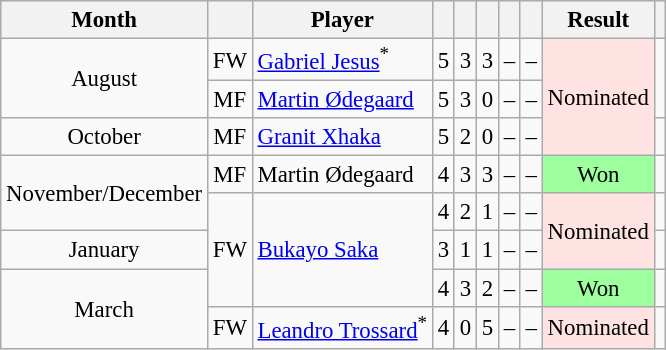<table class="wikitable sortable" style="text-align:center; font-size:95%;">
<tr>
<th>Month</th>
<th></th>
<th>Player</th>
<th></th>
<th></th>
<th></th>
<th></th>
<th></th>
<th>Result</th>
<th class="unsortable"></th>
</tr>
<tr>
<td rowspan="2" data-sort-value="1">August</td>
<td>FW</td>
<td style="text-align:left;" data-sort-value="Jesu"> <a href='#'>Gabriel Jesus</a><sup>*</sup></td>
<td>5</td>
<td>3</td>
<td>3</td>
<td>–</td>
<td>–</td>
<td rowspan="3" style="background:#ffe3e3;">Nominated</td>
<td rowspan="2"></td>
</tr>
<tr>
<td>MF</td>
<td style="text-align:left;" data-sort-value="Odeg"> <a href='#'>Martin Ødegaard</a></td>
<td>5</td>
<td>3</td>
<td>0</td>
<td>–</td>
<td>–</td>
</tr>
<tr>
<td data-sort-value="2">October</td>
<td>MF</td>
<td style="text-align:left;" data-sort-value="Xhak"> <a href='#'>Granit Xhaka</a></td>
<td>5</td>
<td>2</td>
<td>0</td>
<td>–</td>
<td>–</td>
<td></td>
</tr>
<tr>
<td rowspan="2" data-sort-value="3">November/December</td>
<td>MF</td>
<td style="text-align:left;" data-sort-value="Odeg"> Martin Ødegaard</td>
<td>4</td>
<td>3</td>
<td>3</td>
<td>–</td>
<td>–</td>
<td style="background:#9eff9e;">Won</td>
<td></td>
</tr>
<tr>
<td rowspan="3">FW</td>
<td rowspan="3" style="text-align:left;" data-sort-value="Saka"> <a href='#'>Bukayo Saka</a></td>
<td>4</td>
<td>2</td>
<td>1</td>
<td>–</td>
<td>–</td>
<td rowspan="2" style="background:#ffe3e3;">Nominated</td>
<td></td>
</tr>
<tr>
<td data-sort-value="4">January</td>
<td>3</td>
<td>1</td>
<td>1</td>
<td>–</td>
<td>–</td>
<td></td>
</tr>
<tr>
<td rowspan="2" data-sort-value="5">March</td>
<td>4</td>
<td>3</td>
<td>2</td>
<td>–</td>
<td>–</td>
<td style="background:#9eff9e;">Won</td>
<td></td>
</tr>
<tr>
<td>FW</td>
<td style="text-align:left;" data-sort-value="Tros"> <a href='#'>Leandro Trossard</a><sup>*</sup></td>
<td>4</td>
<td>0</td>
<td>5</td>
<td>–</td>
<td>–</td>
<td style="background:#ffe3e3;">Nominated</td>
<td></td>
</tr>
</table>
